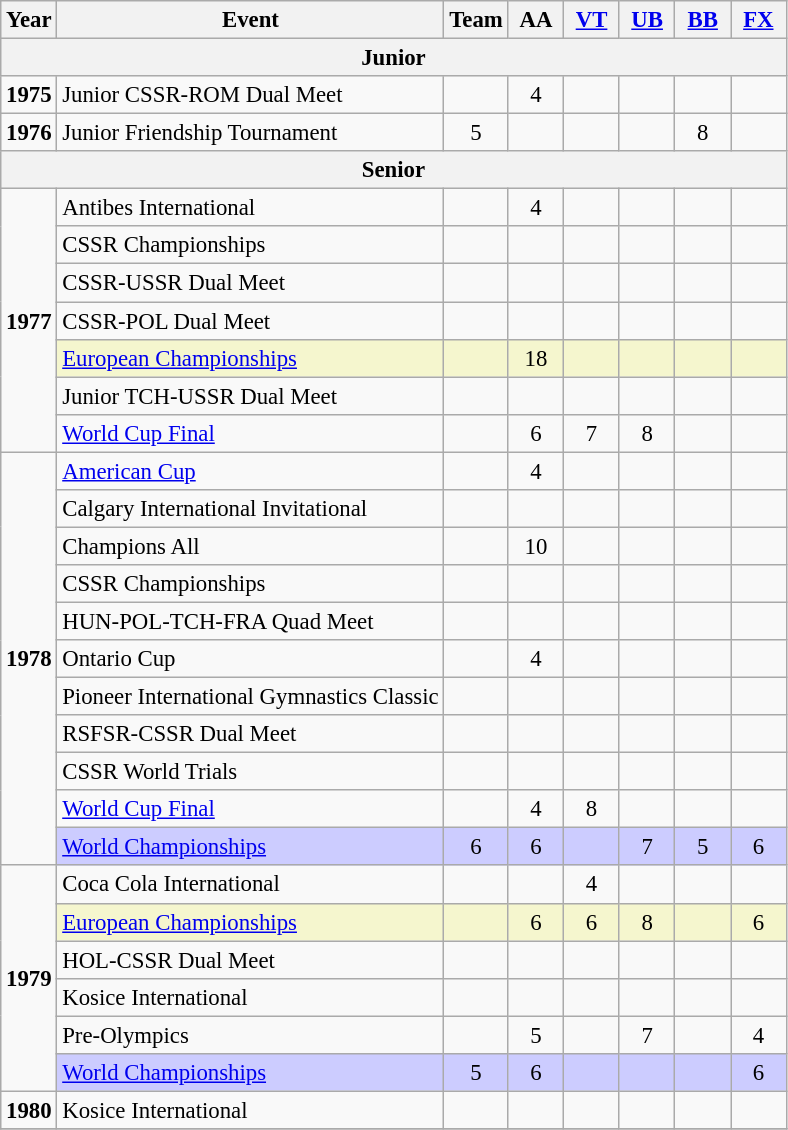<table class="wikitable" style="text-align:center; font-size:95%;">
<tr>
<th align=center>Year</th>
<th align=center>Event</th>
<th style="width:30px;">Team</th>
<th style="width:30px;">AA</th>
<th style="width:30px;"><a href='#'>VT</a></th>
<th style="width:30px;"><a href='#'>UB</a></th>
<th style="width:30px;"><a href='#'>BB</a></th>
<th style="width:30px;"><a href='#'>FX</a></th>
</tr>
<tr>
<th colspan="8"><strong>Junior</strong></th>
</tr>
<tr>
<td rowspan="1"><strong>1975</strong></td>
<td align=left>Junior CSSR-ROM Dual Meet</td>
<td></td>
<td>4</td>
<td></td>
<td></td>
<td></td>
<td></td>
</tr>
<tr>
<td rowspan="1"><strong>1976</strong></td>
<td align=left>Junior Friendship Tournament</td>
<td>5</td>
<td></td>
<td></td>
<td></td>
<td>8</td>
<td></td>
</tr>
<tr>
<th colspan="8"><strong>Senior</strong></th>
</tr>
<tr>
<td rowspan="7"><strong>1977</strong></td>
<td align=left>Antibes International</td>
<td></td>
<td>4</td>
<td></td>
<td></td>
<td></td>
<td></td>
</tr>
<tr>
<td align=left>CSSR Championships</td>
<td></td>
<td></td>
<td></td>
<td></td>
<td></td>
<td></td>
</tr>
<tr>
<td align=left>CSSR-USSR Dual Meet</td>
<td></td>
<td></td>
<td></td>
<td></td>
<td></td>
<td></td>
</tr>
<tr>
<td align=left>CSSR-POL Dual Meet</td>
<td></td>
<td></td>
<td></td>
<td></td>
<td></td>
<td></td>
</tr>
<tr bgcolor=#F5F6CE>
<td align=left><a href='#'>European Championships</a></td>
<td></td>
<td>18</td>
<td></td>
<td></td>
<td></td>
<td></td>
</tr>
<tr>
<td align=left>Junior TCH-USSR Dual Meet</td>
<td></td>
<td></td>
<td></td>
<td></td>
<td></td>
<td></td>
</tr>
<tr>
<td align=left><a href='#'>World Cup Final</a></td>
<td></td>
<td>6</td>
<td>7</td>
<td>8</td>
<td></td>
<td></td>
</tr>
<tr>
<td rowspan="11"><strong>1978</strong></td>
<td align=left><a href='#'>American Cup</a></td>
<td></td>
<td>4</td>
<td></td>
<td></td>
<td></td>
<td></td>
</tr>
<tr>
<td align=left>Calgary International Invitational</td>
<td></td>
<td></td>
<td></td>
<td></td>
<td></td>
<td></td>
</tr>
<tr>
<td align=left>Champions All</td>
<td></td>
<td>10</td>
<td></td>
<td></td>
<td></td>
<td></td>
</tr>
<tr>
<td align=left>CSSR Championships</td>
<td></td>
<td></td>
<td></td>
<td></td>
<td></td>
<td></td>
</tr>
<tr>
<td align=left>HUN-POL-TCH-FRA Quad Meet</td>
<td></td>
<td></td>
<td></td>
<td></td>
<td></td>
<td></td>
</tr>
<tr>
<td align=left>Ontario Cup</td>
<td></td>
<td>4</td>
<td></td>
<td></td>
<td></td>
<td></td>
</tr>
<tr>
<td align=left>Pioneer International Gymnastics Classic</td>
<td></td>
<td></td>
<td></td>
<td></td>
<td></td>
<td></td>
</tr>
<tr>
<td align=left>RSFSR-CSSR Dual Meet</td>
<td></td>
<td></td>
<td></td>
<td></td>
<td></td>
<td></td>
</tr>
<tr>
<td align=left>CSSR World Trials</td>
<td></td>
<td></td>
<td></td>
<td></td>
<td></td>
<td></td>
</tr>
<tr>
<td align=left><a href='#'>World Cup Final</a></td>
<td></td>
<td>4</td>
<td>8</td>
<td></td>
<td></td>
<td></td>
</tr>
<tr bgcolor=#CCCCFF>
<td align=left><a href='#'>World Championships</a></td>
<td>6</td>
<td>6</td>
<td></td>
<td>7</td>
<td>5</td>
<td>6</td>
</tr>
<tr>
<td rowspan="6"><strong>1979</strong></td>
<td align=left>Coca Cola International</td>
<td></td>
<td></td>
<td>4</td>
<td></td>
<td></td>
<td></td>
</tr>
<tr bgcolor=#F5F6CE>
<td align=left><a href='#'>European Championships</a></td>
<td></td>
<td>6</td>
<td>6</td>
<td>8</td>
<td></td>
<td>6</td>
</tr>
<tr>
<td align=left>HOL-CSSR Dual Meet</td>
<td></td>
<td></td>
<td></td>
<td></td>
<td></td>
<td></td>
</tr>
<tr>
<td align=left>Kosice International</td>
<td></td>
<td></td>
<td></td>
<td></td>
<td></td>
<td></td>
</tr>
<tr>
<td align=left>Pre-Olympics</td>
<td></td>
<td>5</td>
<td></td>
<td>7</td>
<td></td>
<td>4</td>
</tr>
<tr bgcolor=#CCCCFF>
<td align=left><a href='#'>World Championships</a></td>
<td>5</td>
<td>6</td>
<td></td>
<td></td>
<td></td>
<td>6</td>
</tr>
<tr>
<td rowspan="1"><strong>1980</strong></td>
<td align=left>Kosice International</td>
<td></td>
<td></td>
<td></td>
<td></td>
<td></td>
<td></td>
</tr>
<tr>
</tr>
</table>
